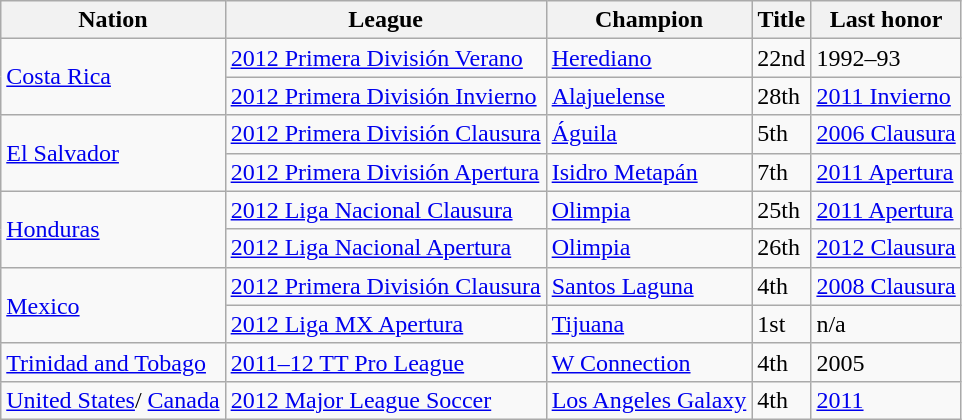<table class="wikitable sortable">
<tr>
<th>Nation</th>
<th>League</th>
<th>Champion</th>
<th>Title</th>
<th>Last honor</th>
</tr>
<tr>
<td rowspan=2> <a href='#'>Costa Rica</a></td>
<td><a href='#'>2012 Primera División Verano</a></td>
<td><a href='#'>Herediano</a></td>
<td>22nd</td>
<td>1992–93</td>
</tr>
<tr>
<td><a href='#'>2012 Primera División Invierno</a></td>
<td><a href='#'>Alajuelense</a></td>
<td>28th</td>
<td><a href='#'>2011 Invierno</a></td>
</tr>
<tr>
<td rowspan=2> <a href='#'>El Salvador</a></td>
<td><a href='#'>2012 Primera División Clausura</a></td>
<td><a href='#'>Águila</a></td>
<td>5th</td>
<td><a href='#'>2006 Clausura</a></td>
</tr>
<tr>
<td><a href='#'>2012 Primera División Apertura</a></td>
<td><a href='#'>Isidro Metapán</a></td>
<td>7th</td>
<td><a href='#'>2011 Apertura</a></td>
</tr>
<tr>
<td rowspan=2> <a href='#'>Honduras</a></td>
<td><a href='#'>2012 Liga Nacional Clausura</a></td>
<td><a href='#'>Olimpia</a></td>
<td>25th</td>
<td><a href='#'>2011 Apertura</a></td>
</tr>
<tr>
<td><a href='#'>2012 Liga Nacional Apertura</a></td>
<td><a href='#'>Olimpia</a></td>
<td>26th</td>
<td><a href='#'>2012 Clausura</a></td>
</tr>
<tr>
<td rowspan=2> <a href='#'>Mexico</a></td>
<td><a href='#'>2012 Primera División Clausura</a></td>
<td><a href='#'>Santos Laguna</a></td>
<td>4th</td>
<td><a href='#'>2008 Clausura</a></td>
</tr>
<tr>
<td><a href='#'>2012 Liga MX Apertura</a></td>
<td><a href='#'>Tijuana</a></td>
<td>1st</td>
<td>n/a</td>
</tr>
<tr>
<td> <a href='#'>Trinidad and Tobago</a></td>
<td><a href='#'>2011–12 TT Pro League</a></td>
<td><a href='#'>W Connection</a></td>
<td>4th</td>
<td>2005</td>
</tr>
<tr>
<td> <a href='#'>United States</a>/ <a href='#'>Canada</a></td>
<td><a href='#'>2012 Major League Soccer</a></td>
<td><a href='#'>Los Angeles Galaxy</a></td>
<td>4th</td>
<td><a href='#'>2011</a></td>
</tr>
</table>
